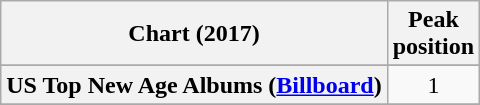<table class="wikitable sortable plainrowheaders" style="text-align:center">
<tr>
<th scope="col">Chart (2017)</th>
<th scope="col">Peak<br> position</th>
</tr>
<tr>
</tr>
<tr>
</tr>
<tr>
</tr>
<tr>
<th scope="row">US Top New Age Albums (<a href='#'>Billboard</a>)</th>
<td>1</td>
</tr>
<tr>
</tr>
</table>
